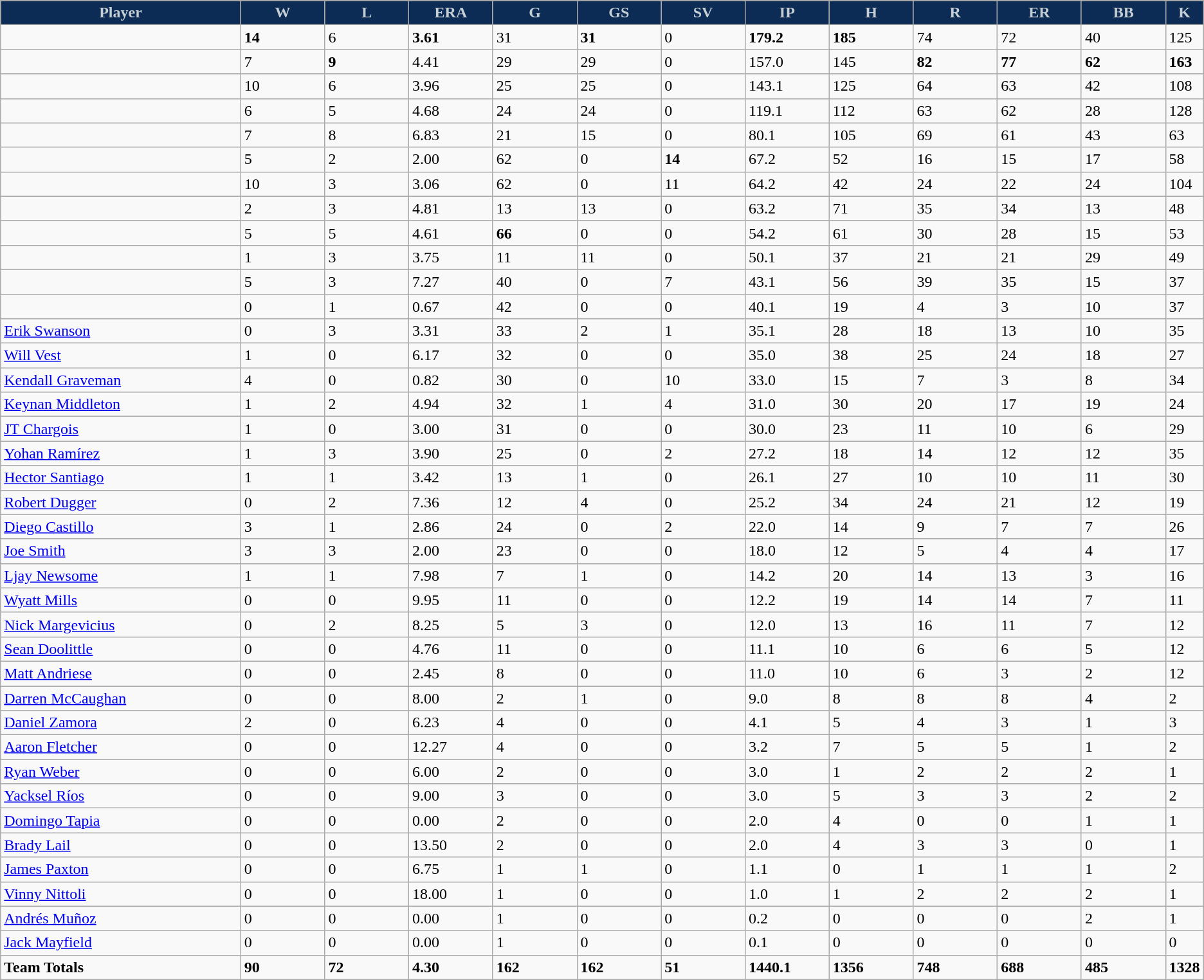<table class="wikitable sortable">
<tr>
<th style="background:#0C2C56; color:#C4CED4; width:20%;">Player</th>
<th style="background:#0C2C56; color:#C4CED4; width:7%;">W</th>
<th style="background:#0C2C56; color:#C4CED4; width:7%;">L</th>
<th style="background:#0C2C56; color:#C4CED4; width:7%;">ERA</th>
<th style="background:#0C2C56; color:#C4CED4; width:7%;">G</th>
<th style="background:#0C2C56; color:#C4CED4; width:7%;">GS</th>
<th style="background:#0C2C56; color:#C4CED4; width:7%;">SV</th>
<th style="background:#0C2C56; color:#C4CED4; width:7%;">IP</th>
<th style="background:#0C2C56; color:#C4CED4; width:7%;">H</th>
<th style="background:#0C2C56; color:#C4CED4; width:7%;">R</th>
<th style="background:#0C2C56; color:#C4CED4; width:7%;">ER</th>
<th style="background:#0C2C56; color:#C4CED4; width:7%;">BB</th>
<th style="background:#0C2C56; color:#C4CED4; width:7%;">K</th>
</tr>
<tr>
<td></td>
<td><strong>14</strong></td>
<td>6</td>
<td><strong>3.61</strong></td>
<td>31</td>
<td><strong>31</strong></td>
<td>0</td>
<td><strong>179.2</strong></td>
<td><strong>185</strong></td>
<td>74</td>
<td>72</td>
<td>40</td>
<td>125</td>
</tr>
<tr>
<td></td>
<td>7</td>
<td><strong>9</strong></td>
<td>4.41</td>
<td>29</td>
<td>29</td>
<td>0</td>
<td>157.0</td>
<td>145</td>
<td><strong>82</strong></td>
<td><strong>77</strong></td>
<td><strong>62</strong></td>
<td><strong>163</strong></td>
</tr>
<tr>
<td></td>
<td>10</td>
<td>6</td>
<td>3.96</td>
<td>25</td>
<td>25</td>
<td>0</td>
<td>143.1</td>
<td>125</td>
<td>64</td>
<td>63</td>
<td>42</td>
<td>108</td>
</tr>
<tr>
<td></td>
<td>6</td>
<td>5</td>
<td>4.68</td>
<td>24</td>
<td>24</td>
<td>0</td>
<td>119.1</td>
<td>112</td>
<td>63</td>
<td>62</td>
<td>28</td>
<td>128</td>
</tr>
<tr>
<td></td>
<td>7</td>
<td>8</td>
<td>6.83</td>
<td>21</td>
<td>15</td>
<td>0</td>
<td>80.1</td>
<td>105</td>
<td>69</td>
<td>61</td>
<td>43</td>
<td>63</td>
</tr>
<tr>
<td></td>
<td>5</td>
<td>2</td>
<td>2.00</td>
<td>62</td>
<td>0</td>
<td><strong>14</strong></td>
<td>67.2</td>
<td>52</td>
<td>16</td>
<td>15</td>
<td>17</td>
<td>58</td>
</tr>
<tr>
<td></td>
<td>10</td>
<td>3</td>
<td>3.06</td>
<td>62</td>
<td>0</td>
<td>11</td>
<td>64.2</td>
<td>42</td>
<td>24</td>
<td>22</td>
<td>24</td>
<td>104</td>
</tr>
<tr>
<td></td>
<td>2</td>
<td>3</td>
<td>4.81</td>
<td>13</td>
<td>13</td>
<td>0</td>
<td>63.2</td>
<td>71</td>
<td>35</td>
<td>34</td>
<td>13</td>
<td>48</td>
</tr>
<tr>
<td></td>
<td>5</td>
<td>5</td>
<td>4.61</td>
<td><strong>66</strong></td>
<td>0</td>
<td>0</td>
<td>54.2</td>
<td>61</td>
<td>30</td>
<td>28</td>
<td>15</td>
<td>53</td>
</tr>
<tr>
<td></td>
<td>1</td>
<td>3</td>
<td>3.75</td>
<td>11</td>
<td>11</td>
<td>0</td>
<td>50.1</td>
<td>37</td>
<td>21</td>
<td>21</td>
<td>29</td>
<td>49</td>
</tr>
<tr>
<td></td>
<td>5</td>
<td>3</td>
<td>7.27</td>
<td>40</td>
<td>0</td>
<td>7</td>
<td>43.1</td>
<td>56</td>
<td>39</td>
<td>35</td>
<td>15</td>
<td>37</td>
</tr>
<tr>
<td></td>
<td>0</td>
<td>1</td>
<td>0.67</td>
<td>42</td>
<td>0</td>
<td>0</td>
<td>40.1</td>
<td>19</td>
<td>4</td>
<td>3</td>
<td>10</td>
<td>37</td>
</tr>
<tr>
<td><a href='#'>Erik Swanson</a></td>
<td>0</td>
<td>3</td>
<td>3.31</td>
<td>33</td>
<td>2</td>
<td>1</td>
<td>35.1</td>
<td>28</td>
<td>18</td>
<td>13</td>
<td>10</td>
<td>35</td>
</tr>
<tr>
<td><a href='#'>Will Vest</a></td>
<td>1</td>
<td>0</td>
<td>6.17</td>
<td>32</td>
<td>0</td>
<td>0</td>
<td>35.0</td>
<td>38</td>
<td>25</td>
<td>24</td>
<td>18</td>
<td>27</td>
</tr>
<tr>
<td><a href='#'>Kendall Graveman</a></td>
<td>4</td>
<td>0</td>
<td>0.82</td>
<td>30</td>
<td>0</td>
<td>10</td>
<td>33.0</td>
<td>15</td>
<td>7</td>
<td>3</td>
<td>8</td>
<td>34</td>
</tr>
<tr>
<td><a href='#'>Keynan Middleton</a></td>
<td>1</td>
<td>2</td>
<td>4.94</td>
<td>32</td>
<td>1</td>
<td>4</td>
<td>31.0</td>
<td>30</td>
<td>20</td>
<td>17</td>
<td>19</td>
<td>24</td>
</tr>
<tr>
<td><a href='#'>JT Chargois</a></td>
<td>1</td>
<td>0</td>
<td>3.00</td>
<td>31</td>
<td>0</td>
<td>0</td>
<td>30.0</td>
<td>23</td>
<td>11</td>
<td>10</td>
<td>6</td>
<td>29</td>
</tr>
<tr>
<td><a href='#'>Yohan Ramírez</a></td>
<td>1</td>
<td>3</td>
<td>3.90</td>
<td>25</td>
<td>0</td>
<td>2</td>
<td>27.2</td>
<td>18</td>
<td>14</td>
<td>12</td>
<td>12</td>
<td>35</td>
</tr>
<tr>
<td><a href='#'>Hector Santiago</a></td>
<td>1</td>
<td>1</td>
<td>3.42</td>
<td>13</td>
<td>1</td>
<td>0</td>
<td>26.1</td>
<td>27</td>
<td>10</td>
<td>10</td>
<td>11</td>
<td>30</td>
</tr>
<tr>
<td><a href='#'>Robert Dugger</a></td>
<td>0</td>
<td>2</td>
<td>7.36</td>
<td>12</td>
<td>4</td>
<td>0</td>
<td>25.2</td>
<td>34</td>
<td>24</td>
<td>21</td>
<td>12</td>
<td>19</td>
</tr>
<tr>
<td><a href='#'>Diego Castillo</a></td>
<td>3</td>
<td>1</td>
<td>2.86</td>
<td>24</td>
<td>0</td>
<td>2</td>
<td>22.0</td>
<td>14</td>
<td>9</td>
<td>7</td>
<td>7</td>
<td>26</td>
</tr>
<tr>
<td><a href='#'>Joe Smith</a></td>
<td>3</td>
<td>3</td>
<td>2.00</td>
<td>23</td>
<td>0</td>
<td>0</td>
<td>18.0</td>
<td>12</td>
<td>5</td>
<td>4</td>
<td>4</td>
<td>17</td>
</tr>
<tr>
<td><a href='#'>Ljay Newsome</a></td>
<td>1</td>
<td>1</td>
<td>7.98</td>
<td>7</td>
<td>1</td>
<td>0</td>
<td>14.2</td>
<td>20</td>
<td>14</td>
<td>13</td>
<td>3</td>
<td>16</td>
</tr>
<tr>
<td><a href='#'>Wyatt Mills</a></td>
<td>0</td>
<td>0</td>
<td>9.95</td>
<td>11</td>
<td>0</td>
<td>0</td>
<td>12.2</td>
<td>19</td>
<td>14</td>
<td>14</td>
<td>7</td>
<td>11</td>
</tr>
<tr>
<td><a href='#'>Nick Margevicius</a></td>
<td>0</td>
<td>2</td>
<td>8.25</td>
<td>5</td>
<td>3</td>
<td>0</td>
<td>12.0</td>
<td>13</td>
<td>16</td>
<td>11</td>
<td>7</td>
<td>12</td>
</tr>
<tr>
<td><a href='#'>Sean Doolittle</a></td>
<td>0</td>
<td>0</td>
<td>4.76</td>
<td>11</td>
<td>0</td>
<td>0</td>
<td>11.1</td>
<td>10</td>
<td>6</td>
<td>6</td>
<td>5</td>
<td>12</td>
</tr>
<tr>
<td><a href='#'>Matt Andriese</a></td>
<td>0</td>
<td>0</td>
<td>2.45</td>
<td>8</td>
<td>0</td>
<td>0</td>
<td>11.0</td>
<td>10</td>
<td>6</td>
<td>3</td>
<td>2</td>
<td>12</td>
</tr>
<tr>
<td><a href='#'>Darren McCaughan</a></td>
<td>0</td>
<td>0</td>
<td>8.00</td>
<td>2</td>
<td>1</td>
<td>0</td>
<td>9.0</td>
<td>8</td>
<td>8</td>
<td>8</td>
<td>4</td>
<td>2</td>
</tr>
<tr>
<td><a href='#'>Daniel Zamora</a></td>
<td>2</td>
<td>0</td>
<td>6.23</td>
<td>4</td>
<td>0</td>
<td>0</td>
<td>4.1</td>
<td>5</td>
<td>4</td>
<td>3</td>
<td>1</td>
<td>3</td>
</tr>
<tr>
<td><a href='#'>Aaron Fletcher</a></td>
<td>0</td>
<td>0</td>
<td>12.27</td>
<td>4</td>
<td>0</td>
<td>0</td>
<td>3.2</td>
<td>7</td>
<td>5</td>
<td>5</td>
<td>1</td>
<td>2</td>
</tr>
<tr>
<td><a href='#'>Ryan Weber</a></td>
<td>0</td>
<td>0</td>
<td>6.00</td>
<td>2</td>
<td>0</td>
<td>0</td>
<td>3.0</td>
<td>1</td>
<td>2</td>
<td>2</td>
<td>2</td>
<td>1</td>
</tr>
<tr>
<td><a href='#'>Yacksel Ríos</a></td>
<td>0</td>
<td>0</td>
<td>9.00</td>
<td>3</td>
<td>0</td>
<td>0</td>
<td>3.0</td>
<td>5</td>
<td>3</td>
<td>3</td>
<td>2</td>
<td>2</td>
</tr>
<tr>
<td><a href='#'>Domingo Tapia</a></td>
<td>0</td>
<td>0</td>
<td>0.00</td>
<td>2</td>
<td>0</td>
<td>0</td>
<td>2.0</td>
<td>4</td>
<td>0</td>
<td>0</td>
<td>1</td>
<td>1</td>
</tr>
<tr>
<td><a href='#'>Brady Lail</a></td>
<td>0</td>
<td>0</td>
<td>13.50</td>
<td>2</td>
<td>0</td>
<td>0</td>
<td>2.0</td>
<td>4</td>
<td>3</td>
<td>3</td>
<td>0</td>
<td>1</td>
</tr>
<tr>
<td><a href='#'>James Paxton</a></td>
<td>0</td>
<td>0</td>
<td>6.75</td>
<td>1</td>
<td>1</td>
<td>0</td>
<td>1.1</td>
<td>0</td>
<td>1</td>
<td>1</td>
<td>1</td>
<td>2</td>
</tr>
<tr>
<td><a href='#'>Vinny Nittoli</a></td>
<td>0</td>
<td>0</td>
<td>18.00</td>
<td>1</td>
<td>0</td>
<td>0</td>
<td>1.0</td>
<td>1</td>
<td>2</td>
<td>2</td>
<td>2</td>
<td>1</td>
</tr>
<tr>
<td><a href='#'>Andrés Muñoz</a></td>
<td>0</td>
<td>0</td>
<td>0.00</td>
<td>1</td>
<td>0</td>
<td>0</td>
<td>0.2</td>
<td>0</td>
<td>0</td>
<td>0</td>
<td>2</td>
<td>1</td>
</tr>
<tr>
<td><a href='#'>Jack Mayfield</a></td>
<td>0</td>
<td>0</td>
<td>0.00</td>
<td>1</td>
<td>0</td>
<td>0</td>
<td>0.1</td>
<td>0</td>
<td>0</td>
<td>0</td>
<td>0</td>
<td>0</td>
</tr>
<tr>
<td><strong>Team Totals</strong></td>
<td><strong>90</strong></td>
<td><strong>72</strong></td>
<td><strong>4.30</strong></td>
<td><strong>162</strong></td>
<td><strong>162</strong></td>
<td><strong>51</strong></td>
<td><strong>1440.1</strong></td>
<td><strong>1356</strong></td>
<td><strong>748</strong></td>
<td><strong>688</strong></td>
<td><strong>485</strong></td>
<td><strong>1328</strong></td>
</tr>
</table>
